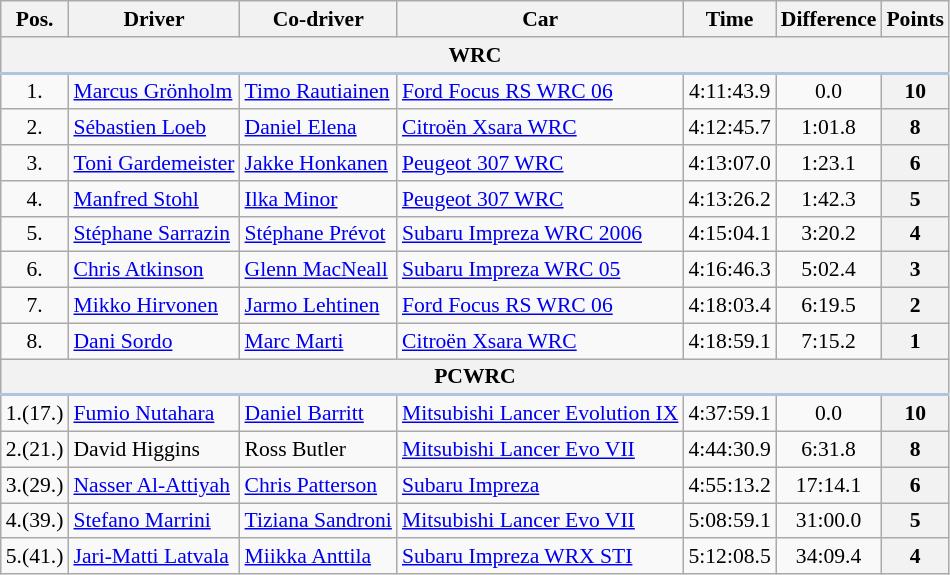<table class="wikitable" style="text-align: center; font-size: 90%; max-width: 950px;">
<tr>
<th>Pos.</th>
<th>Driver</th>
<th>Co-driver</th>
<th>Car</th>
<th>Time</th>
<th>Difference</th>
<th>Points</th>
</tr>
<tr>
<th colspan="7" style="border-bottom: 2px solid LightSteelBlue;">WRC</th>
</tr>
<tr>
<td>1.</td>
<td align="left"> <a href='#'>Marcus Grönholm</a></td>
<td align="left"> <a href='#'>Timo Rautiainen</a></td>
<td align="left"><a href='#'>Ford Focus RS WRC 06</a></td>
<td>4:11:43.9</td>
<td>0.0</td>
<th>10</th>
</tr>
<tr>
<td>2.</td>
<td align="left"> <a href='#'>Sébastien Loeb</a></td>
<td align="left"> <a href='#'>Daniel Elena</a></td>
<td align="left"><a href='#'>Citroën Xsara WRC</a></td>
<td>4:12:45.7</td>
<td>1:01.8</td>
<th>8</th>
</tr>
<tr>
<td>3.</td>
<td align="left"> <a href='#'>Toni Gardemeister</a></td>
<td align="left"> <a href='#'>Jakke Honkanen</a></td>
<td align="left"><a href='#'>Peugeot 307 WRC</a></td>
<td>4:13:07.0</td>
<td>1:23.1</td>
<th>6</th>
</tr>
<tr>
<td>4.</td>
<td align="left"> <a href='#'>Manfred Stohl</a></td>
<td align="left"> <a href='#'>Ilka Minor</a></td>
<td align="left"><a href='#'>Peugeot 307 WRC</a></td>
<td>4:13:26.2</td>
<td>1:42.3</td>
<th>5</th>
</tr>
<tr>
<td>5.</td>
<td align="left"> <a href='#'>Stéphane Sarrazin</a></td>
<td align="left"> <a href='#'>Stéphane Prévot</a></td>
<td align="left"><a href='#'>Subaru Impreza WRC 2006</a></td>
<td>4:15:04.1</td>
<td>3:20.2</td>
<th>4</th>
</tr>
<tr>
<td>6.</td>
<td align="left"> <a href='#'>Chris Atkinson</a></td>
<td align="left"> <a href='#'>Glenn MacNeall</a></td>
<td align="left"><a href='#'>Subaru Impreza WRC 05</a></td>
<td>4:16:46.3</td>
<td>5:02.4</td>
<th>3</th>
</tr>
<tr>
<td>7.</td>
<td align="left"> <a href='#'>Mikko Hirvonen</a></td>
<td align="left"> <a href='#'>Jarmo Lehtinen</a></td>
<td align="left"><a href='#'>Ford Focus RS WRC 06</a></td>
<td>4:18:03.4</td>
<td>6:19.5</td>
<th>2</th>
</tr>
<tr>
<td>8.</td>
<td align="left"> <a href='#'>Dani Sordo</a></td>
<td align="left"> <a href='#'>Marc Marti</a></td>
<td align="left"><a href='#'>Citroën Xsara WRC</a></td>
<td>4:18:59.1</td>
<td>7:15.2</td>
<th>1</th>
</tr>
<tr>
<th colspan="7" style="border-bottom: 2px solid LightSteelBlue;">PCWRC</th>
</tr>
<tr>
<td>1.(17.)</td>
<td align="left"> <a href='#'>Fumio Nutahara</a></td>
<td align="left"> <a href='#'>Daniel Barritt</a></td>
<td align="left"><a href='#'>Mitsubishi Lancer Evolution IX</a></td>
<td>4:37:59.1</td>
<td>0.0</td>
<th>10</th>
</tr>
<tr>
<td>2.(21.)</td>
<td align="left"> David Higgins</td>
<td align="left"> Ross Butler</td>
<td align="left"><a href='#'>Mitsubishi Lancer Evo VII</a></td>
<td>4:44:30.9</td>
<td>6:31.8</td>
<th>8</th>
</tr>
<tr>
<td>3.(29.)</td>
<td align="left"> <a href='#'>Nasser Al-Attiyah</a></td>
<td align="left"> <a href='#'>Chris Patterson</a></td>
<td align="left"><a href='#'>Subaru Impreza</a></td>
<td>4:55:13.2</td>
<td>17:14.1</td>
<th>6</th>
</tr>
<tr>
<td>4.(39.)</td>
<td align="left"> <a href='#'>Stefano Marrini</a></td>
<td align="left"> <a href='#'>Tiziana Sandroni</a></td>
<td align="left"><a href='#'>Mitsubishi Lancer Evo VII</a></td>
<td>5:08:59.1</td>
<td>31:00.0</td>
<th>5</th>
</tr>
<tr>
<td>5.(41.)</td>
<td align="left"> <a href='#'>Jari-Matti Latvala</a></td>
<td align="left"> <a href='#'>Miikka Anttila</a></td>
<td align="left"><a href='#'>Subaru Impreza WRX STI</a></td>
<td>5:12:08.5</td>
<td>34:09.4</td>
<th>4</th>
</tr>
</table>
